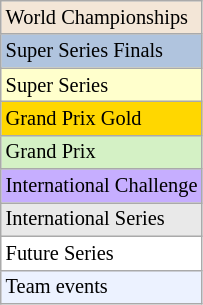<table class=wikitable style="font-size:85%">
<tr style="background:#F3E6D7;">
<td>World Championships</td>
</tr>
<tr style="background:#B0C4DE;">
<td>Super Series Finals</td>
</tr>
<tr style="background:#ffffcc;">
<td>Super Series</td>
</tr>
<tr style="background:#FFD700;">
<td>Grand Prix Gold</td>
</tr>
<tr style="background:#D4F1C5;">
<td>Grand Prix</td>
</tr>
<tr style="background:#C6AEFF;">
<td>International Challenge</td>
</tr>
<tr style="background:#E9E9E9;">
<td>International Series</td>
</tr>
<tr style="background:#ffffff;">
<td>Future Series</td>
</tr>
<tr style="background:#ECF2FF;">
<td>Team events</td>
</tr>
</table>
